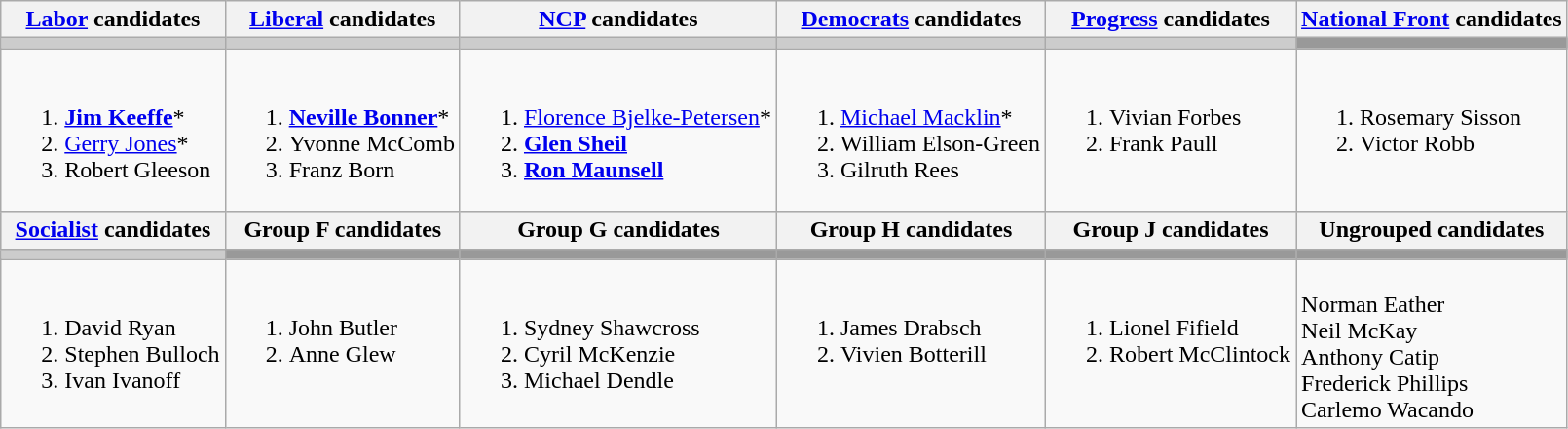<table class="wikitable">
<tr>
<th><a href='#'>Labor</a> candidates</th>
<th><a href='#'>Liberal</a> candidates</th>
<th><a href='#'>NCP</a> candidates</th>
<th><a href='#'>Democrats</a> candidates</th>
<th><a href='#'>Progress</a> candidates</th>
<th><a href='#'>National Front</a> candidates</th>
</tr>
<tr bgcolor="#cccccc">
<td></td>
<td></td>
<td></td>
<td></td>
<td></td>
<td bgcolor="#999999"></td>
</tr>
<tr>
<td><br><ol><li><strong><a href='#'>Jim Keeffe</a></strong>*</li><li><a href='#'>Gerry Jones</a>*</li><li>Robert Gleeson</li></ol></td>
<td><br><ol><li><strong><a href='#'>Neville Bonner</a></strong>*</li><li>Yvonne McComb</li><li>Franz Born</li></ol></td>
<td><br><ol><li><a href='#'>Florence Bjelke-Petersen</a>*</li><li><strong><a href='#'>Glen Sheil</a></strong></li><li><strong><a href='#'>Ron Maunsell</a></strong></li></ol></td>
<td><br><ol><li><a href='#'>Michael Macklin</a>*</li><li>William Elson-Green</li><li>Gilruth Rees</li></ol></td>
<td valign=top><br><ol><li>Vivian Forbes</li><li>Frank Paull</li></ol></td>
<td valign=top><br><ol><li>Rosemary Sisson</li><li>Victor Robb</li></ol></td>
</tr>
<tr bgcolor="#cccccc">
<th><a href='#'>Socialist</a> candidates</th>
<th>Group F candidates</th>
<th>Group G candidates</th>
<th>Group H candidates</th>
<th>Group J candidates</th>
<th>Ungrouped candidates</th>
</tr>
<tr bgcolor="#cccccc">
<td></td>
<td bgcolor="#999999"></td>
<td bgcolor="#999999"></td>
<td bgcolor="#999999"></td>
<td bgcolor="#999999"></td>
<td bgcolor="#999999"></td>
</tr>
<tr>
<td valign=top><br><ol><li>David Ryan</li><li>Stephen Bulloch</li><li>Ivan Ivanoff</li></ol></td>
<td valign=top><br><ol><li>John Butler</li><li>Anne Glew</li></ol></td>
<td valign=top><br><ol><li>Sydney Shawcross</li><li>Cyril McKenzie</li><li>Michael Dendle</li></ol></td>
<td valign=top><br><ol><li>James Drabsch</li><li>Vivien Botterill</li></ol></td>
<td valign=top><br><ol><li>Lionel Fifield</li><li>Robert McClintock</li></ol></td>
<td valign=top><br>Norman Eather<br>
Neil McKay<br>
Anthony Catip<br>
Frederick Phillips<br>
Carlemo Wacando</td>
</tr>
</table>
